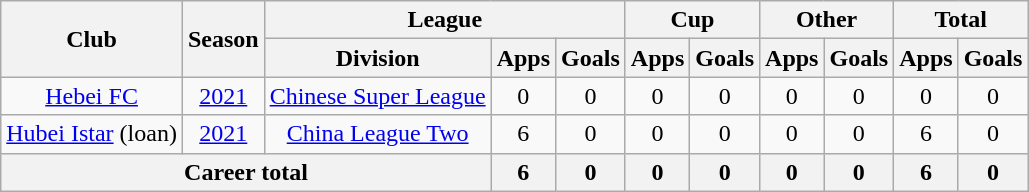<table class="wikitable" style="text-align: center">
<tr>
<th rowspan="2">Club</th>
<th rowspan="2">Season</th>
<th colspan="3">League</th>
<th colspan="2">Cup</th>
<th colspan="2">Other</th>
<th colspan="2">Total</th>
</tr>
<tr>
<th>Division</th>
<th>Apps</th>
<th>Goals</th>
<th>Apps</th>
<th>Goals</th>
<th>Apps</th>
<th>Goals</th>
<th>Apps</th>
<th>Goals</th>
</tr>
<tr>
<td><a href='#'>Hebei FC</a></td>
<td><a href='#'>2021</a></td>
<td><a href='#'>Chinese Super League</a></td>
<td>0</td>
<td>0</td>
<td>0</td>
<td>0</td>
<td>0</td>
<td>0</td>
<td>0</td>
<td>0</td>
</tr>
<tr>
<td><a href='#'>Hubei Istar</a> (loan)</td>
<td><a href='#'>2021</a></td>
<td><a href='#'>China League Two</a></td>
<td>6</td>
<td>0</td>
<td>0</td>
<td>0</td>
<td>0</td>
<td>0</td>
<td>6</td>
<td>0</td>
</tr>
<tr>
<th colspan=3>Career total</th>
<th>6</th>
<th>0</th>
<th>0</th>
<th>0</th>
<th>0</th>
<th>0</th>
<th>6</th>
<th>0</th>
</tr>
</table>
